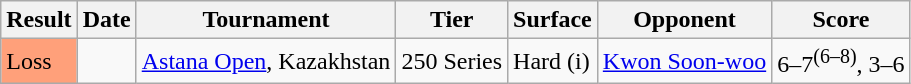<table class="sortable wikitable">
<tr>
<th>Result</th>
<th>Date</th>
<th>Tournament</th>
<th>Tier</th>
<th>Surface</th>
<th>Opponent</th>
<th class="unsortable">Score</th>
</tr>
<tr>
<td style="background:#ffa07a;">Loss</td>
<td><a href='#'></a></td>
<td><a href='#'>Astana Open</a>, Kazakhstan</td>
<td>250 Series</td>
<td>Hard (i)</td>
<td> <a href='#'>Kwon Soon-woo</a></td>
<td>6–7<sup>(6–8)</sup>, 3–6</td>
</tr>
</table>
